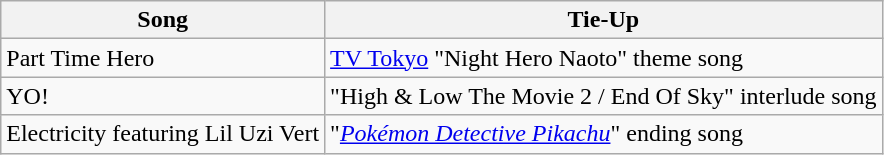<table class="wikitable">
<tr>
<th>Song</th>
<th>Tie-Up</th>
</tr>
<tr>
<td>Part Time Hero</td>
<td><a href='#'>TV Tokyo</a> "Night Hero Naoto"  theme song</td>
</tr>
<tr>
<td>YO!</td>
<td>"High & Low The Movie 2 / End Of Sky" interlude song</td>
</tr>
<tr>
<td>Electricity featuring Lil Uzi Vert</td>
<td>"<em><a href='#'>Pokémon Detective Pikachu</a></em>" ending song</td>
</tr>
</table>
